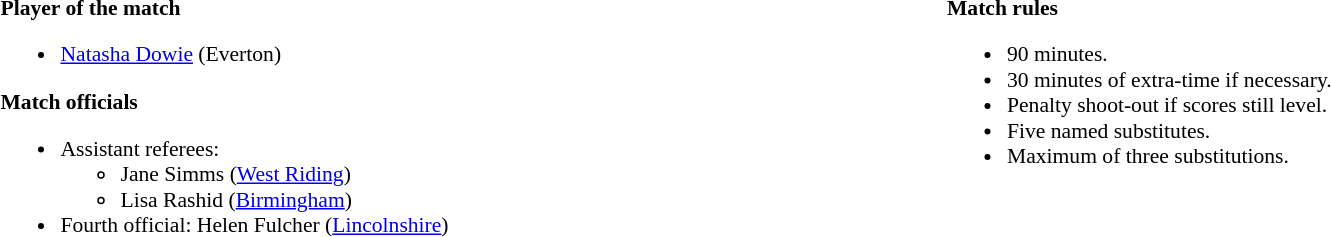<table width=100% style="font-size: 90%">
<tr>
<td width=50% valign=top><br><strong>Player of the match</strong><ul><li><a href='#'>Natasha Dowie</a> (Everton)</li></ul><strong>Match officials</strong><ul><li>Assistant referees:<ul><li>Jane Simms (<a href='#'>West Riding</a>)</li><li>Lisa Rashid (<a href='#'>Birmingham</a>)</li></ul></li><li>Fourth official: Helen Fulcher (<a href='#'>Lincolnshire</a>)</li></ul></td>
<td width=50% valign=top><br><strong>Match rules</strong><ul><li>90 minutes.</li><li>30 minutes of extra-time if necessary.</li><li>Penalty shoot-out if scores still level.</li><li>Five named substitutes.</li><li>Maximum of three substitutions.</li></ul></td>
</tr>
</table>
